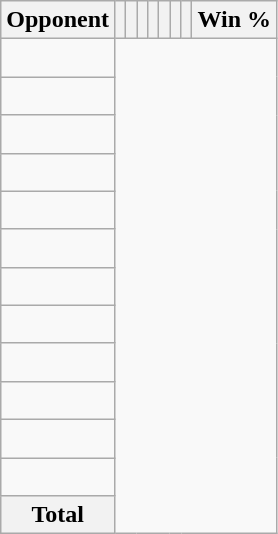<table class="wikitable sortable collapsible collapsed" style="text-align: center;">
<tr>
<th>Opponent</th>
<th></th>
<th></th>
<th></th>
<th></th>
<th></th>
<th></th>
<th></th>
<th>Win %</th>
</tr>
<tr>
<td align="left"><br></td>
</tr>
<tr>
<td align="left"><br></td>
</tr>
<tr>
<td align="left"><br></td>
</tr>
<tr>
<td align="left"><br></td>
</tr>
<tr>
<td align="left"><br></td>
</tr>
<tr>
<td align="left"><br></td>
</tr>
<tr>
<td align="left"><br></td>
</tr>
<tr>
<td align="left"><br></td>
</tr>
<tr>
<td align="left"><br></td>
</tr>
<tr>
<td align="left"><br></td>
</tr>
<tr>
<td align="left"><br></td>
</tr>
<tr>
<td align="left"><br></td>
</tr>
<tr class="sortbottom">
<th>Total<br></th>
</tr>
</table>
